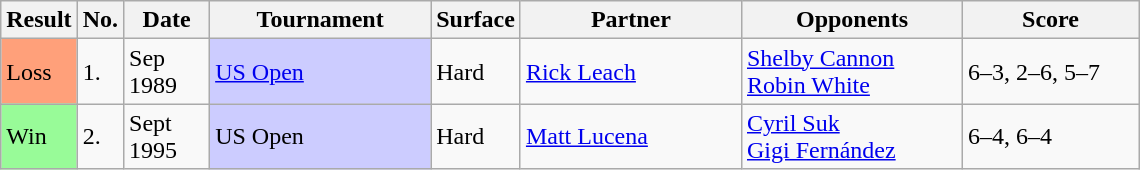<table class="sortable wikitable">
<tr>
<th>Result</th>
<th style="width:20px" class="unsortable">No.</th>
<th style="width:50px">Date</th>
<th style="width:140px">Tournament</th>
<th style="width:50px">Surface</th>
<th style="width:140px">Partner</th>
<th style="width:140px">Opponents</th>
<th style="width:110px" class="unsortable">Score</th>
</tr>
<tr>
<td style="background:#ffa07a;">Loss</td>
<td>1.</td>
<td>Sep 1989</td>
<td style="background:#ccccff;"><a href='#'>US Open</a></td>
<td>Hard</td>
<td> <a href='#'>Rick Leach</a></td>
<td> <a href='#'>Shelby Cannon</a> <br>  <a href='#'>Robin White</a></td>
<td>6–3, 2–6, 5–7</td>
</tr>
<tr>
<td style="background:#98fb98;">Win</td>
<td>2.</td>
<td>Sept 1995</td>
<td style="background:#ccccff;">US Open</td>
<td>Hard</td>
<td> <a href='#'>Matt Lucena</a></td>
<td> <a href='#'>Cyril Suk</a> <br>  <a href='#'>Gigi Fernández</a></td>
<td>6–4, 6–4</td>
</tr>
</table>
